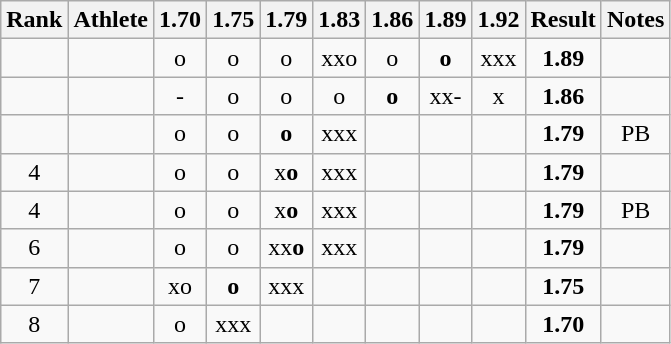<table class="wikitable" style="text-align:center">
<tr>
<th>Rank</th>
<th>Athlete</th>
<th>1.70</th>
<th>1.75</th>
<th>1.79</th>
<th>1.83</th>
<th>1.86</th>
<th>1.89</th>
<th>1.92</th>
<th>Result</th>
<th>Notes</th>
</tr>
<tr>
<td></td>
<td align=left></td>
<td>o</td>
<td>o</td>
<td>o</td>
<td>xxo</td>
<td>o</td>
<td><strong>o</strong></td>
<td>xxx</td>
<td><strong>1.89</strong></td>
<td></td>
</tr>
<tr>
<td></td>
<td align=left></td>
<td>-</td>
<td>o</td>
<td>o</td>
<td>o</td>
<td><strong>o</strong></td>
<td>xx-</td>
<td>x</td>
<td><strong>1.86</strong></td>
<td></td>
</tr>
<tr>
<td></td>
<td align=left></td>
<td>o</td>
<td>o</td>
<td><strong>o</strong></td>
<td>xxx</td>
<td></td>
<td></td>
<td></td>
<td><strong>1.79</strong></td>
<td>PB</td>
</tr>
<tr>
<td>4</td>
<td align=left></td>
<td>o</td>
<td>o</td>
<td>x<strong>o</strong></td>
<td>xxx</td>
<td></td>
<td></td>
<td></td>
<td><strong>1.79</strong></td>
<td></td>
</tr>
<tr>
<td>4</td>
<td align=left></td>
<td>o</td>
<td>o</td>
<td>x<strong>o</strong></td>
<td>xxx</td>
<td></td>
<td></td>
<td></td>
<td><strong>1.79</strong></td>
<td>PB</td>
</tr>
<tr>
<td>6</td>
<td align=left></td>
<td>o</td>
<td>o</td>
<td>xx<strong>o</strong></td>
<td>xxx</td>
<td></td>
<td></td>
<td></td>
<td><strong>1.79</strong></td>
<td></td>
</tr>
<tr>
<td>7</td>
<td align=left></td>
<td>xo</td>
<td><strong>o</strong></td>
<td>xxx</td>
<td></td>
<td></td>
<td></td>
<td></td>
<td><strong>1.75</strong></td>
<td></td>
</tr>
<tr>
<td>8</td>
<td align=left></td>
<td>o</td>
<td>xxx</td>
<td></td>
<td></td>
<td></td>
<td></td>
<td></td>
<td><strong>1.70</strong></td>
<td></td>
</tr>
</table>
